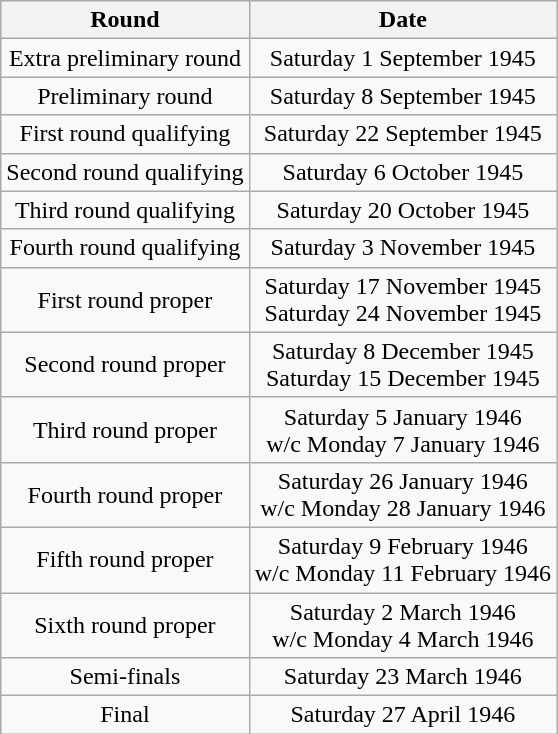<table class="wikitable" style="text-align:center">
<tr>
<th>Round</th>
<th>Date</th>
</tr>
<tr>
<td>Extra preliminary round</td>
<td>Saturday 1 September 1945</td>
</tr>
<tr>
<td>Preliminary round</td>
<td>Saturday 8 September 1945</td>
</tr>
<tr>
<td>First round qualifying</td>
<td>Saturday 22 September 1945</td>
</tr>
<tr>
<td>Second round qualifying</td>
<td>Saturday 6 October 1945</td>
</tr>
<tr>
<td>Third round qualifying</td>
<td>Saturday 20 October 1945</td>
</tr>
<tr>
<td>Fourth round qualifying</td>
<td>Saturday 3 November 1945</td>
</tr>
<tr>
<td>First round proper</td>
<td>Saturday 17 November 1945<br>Saturday 24 November 1945</td>
</tr>
<tr>
<td>Second round proper</td>
<td>Saturday 8 December 1945<br>Saturday 15 December 1945</td>
</tr>
<tr>
<td>Third round proper</td>
<td>Saturday 5 January 1946<br>w/c Monday 7 January 1946</td>
</tr>
<tr>
<td>Fourth round proper</td>
<td>Saturday 26 January 1946<br>w/c Monday 28 January 1946</td>
</tr>
<tr>
<td>Fifth round proper</td>
<td>Saturday 9 February 1946<br>w/c Monday 11 February 1946</td>
</tr>
<tr>
<td>Sixth round proper</td>
<td>Saturday 2 March 1946<br>w/c Monday 4 March 1946</td>
</tr>
<tr>
<td>Semi-finals</td>
<td>Saturday 23 March 1946</td>
</tr>
<tr>
<td>Final</td>
<td>Saturday 27 April 1946</td>
</tr>
</table>
